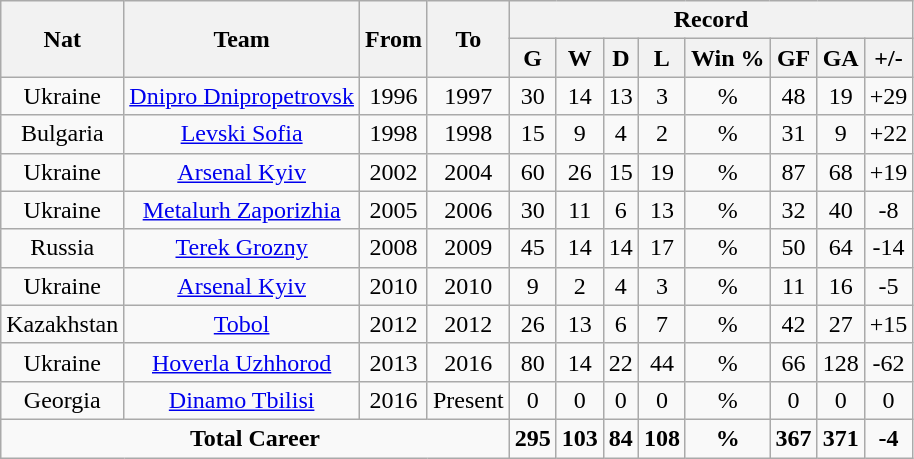<table class="wikitable" style="text-align: center">
<tr>
<th rowspan="2">Nat</th>
<th rowspan="2">Team</th>
<th rowspan="2">From</th>
<th rowspan="2">To</th>
<th colspan="8">Record</th>
</tr>
<tr>
<th>G</th>
<th>W</th>
<th>D</th>
<th>L</th>
<th>Win %</th>
<th>GF</th>
<th>GA</th>
<th>+/-</th>
</tr>
<tr>
<td>Ukraine</td>
<td><a href='#'>Dnipro Dnipropetrovsk</a></td>
<td>1996</td>
<td>1997</td>
<td>30</td>
<td>14</td>
<td>13</td>
<td>3</td>
<td>%</td>
<td>48</td>
<td>19</td>
<td>+29</td>
</tr>
<tr>
<td>Bulgaria</td>
<td><a href='#'>Levski Sofia</a></td>
<td>1998</td>
<td>1998</td>
<td>15</td>
<td>9</td>
<td>4</td>
<td>2</td>
<td>%</td>
<td>31</td>
<td>9</td>
<td>+22</td>
</tr>
<tr>
<td>Ukraine</td>
<td><a href='#'>Arsenal Kyiv</a></td>
<td>2002</td>
<td>2004</td>
<td>60</td>
<td>26</td>
<td>15</td>
<td>19</td>
<td>%</td>
<td>87</td>
<td>68</td>
<td>+19</td>
</tr>
<tr>
<td>Ukraine</td>
<td><a href='#'>Metalurh Zaporizhia</a></td>
<td>2005</td>
<td>2006</td>
<td>30</td>
<td>11</td>
<td>6</td>
<td>13</td>
<td>%</td>
<td>32</td>
<td>40</td>
<td>-8</td>
</tr>
<tr>
<td>Russia</td>
<td><a href='#'>Terek Grozny</a></td>
<td>2008</td>
<td>2009</td>
<td>45</td>
<td>14</td>
<td>14</td>
<td>17</td>
<td>%</td>
<td>50</td>
<td>64</td>
<td>-14</td>
</tr>
<tr>
<td>Ukraine</td>
<td><a href='#'>Arsenal Kyiv</a></td>
<td>2010</td>
<td>2010</td>
<td>9</td>
<td>2</td>
<td>4</td>
<td>3</td>
<td>%</td>
<td>11</td>
<td>16</td>
<td>-5</td>
</tr>
<tr>
<td>Kazakhstan</td>
<td><a href='#'>Tobol</a></td>
<td>2012</td>
<td>2012</td>
<td>26</td>
<td>13</td>
<td>6</td>
<td>7</td>
<td>%</td>
<td>42</td>
<td>27</td>
<td>+15</td>
</tr>
<tr>
<td>Ukraine</td>
<td><a href='#'>Hoverla Uzhhorod</a></td>
<td>2013</td>
<td>2016</td>
<td>80</td>
<td>14</td>
<td>22</td>
<td>44</td>
<td>%</td>
<td>66</td>
<td>128</td>
<td>-62</td>
</tr>
<tr>
<td>Georgia</td>
<td><a href='#'>Dinamo Tbilisi</a></td>
<td>2016</td>
<td>Present</td>
<td>0</td>
<td>0</td>
<td>0</td>
<td>0</td>
<td>%</td>
<td>0</td>
<td>0</td>
<td>0</td>
</tr>
<tr style="font-weight:bold">
<td colspan="4">Total Career</td>
<td>295</td>
<td>103</td>
<td>84</td>
<td>108</td>
<td>%</td>
<td>367</td>
<td>371</td>
<td>-4</td>
</tr>
</table>
